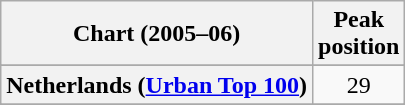<table class="wikitable sortable plainrowheaders">
<tr>
<th>Chart (2005–06)</th>
<th>Peak<br>position</th>
</tr>
<tr>
</tr>
<tr>
<th scope="row">Netherlands (<a href='#'>Urban Top 100</a>)</th>
<td style="text-align:center;">29</td>
</tr>
<tr>
</tr>
<tr>
</tr>
<tr>
</tr>
<tr>
</tr>
<tr>
</tr>
<tr>
</tr>
<tr>
</tr>
<tr>
</tr>
<tr>
</tr>
</table>
